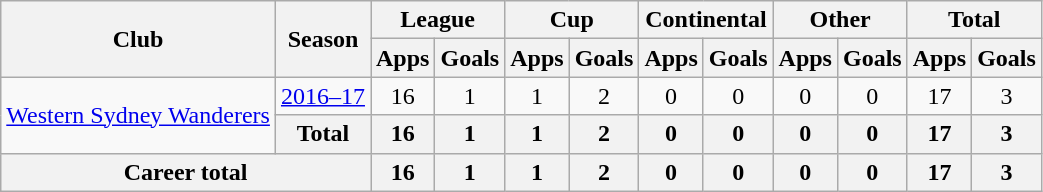<table class="wikitable" style="text-align: center;">
<tr>
<th rowspan="2">Club</th>
<th rowspan="2">Season</th>
<th colspan="2">League</th>
<th colspan="2">Cup</th>
<th colspan="2">Continental</th>
<th colspan="2">Other</th>
<th colspan="2">Total</th>
</tr>
<tr>
<th>Apps</th>
<th>Goals</th>
<th>Apps</th>
<th>Goals</th>
<th>Apps</th>
<th>Goals</th>
<th>Apps</th>
<th>Goals</th>
<th>Apps</th>
<th>Goals</th>
</tr>
<tr>
<td rowspan=2><a href='#'>Western Sydney Wanderers</a></td>
<td><a href='#'>2016–17</a></td>
<td>16</td>
<td>1</td>
<td>1</td>
<td>2</td>
<td>0</td>
<td>0</td>
<td>0</td>
<td>0</td>
<td>17</td>
<td>3</td>
</tr>
<tr>
<th>Total</th>
<th>16</th>
<th>1</th>
<th>1</th>
<th>2</th>
<th>0</th>
<th>0</th>
<th>0</th>
<th>0</th>
<th>17</th>
<th>3</th>
</tr>
<tr>
<th colspan=2>Career total</th>
<th>16</th>
<th>1</th>
<th>1</th>
<th>2</th>
<th>0</th>
<th>0</th>
<th>0</th>
<th>0</th>
<th>17</th>
<th>3</th>
</tr>
</table>
